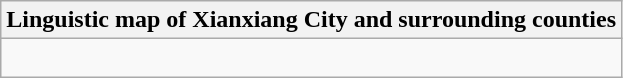<table class="wikitable">
<tr>
<th>Linguistic map of Xianxiang City and surrounding counties</th>
</tr>
<tr>
<td><div><br>
</div></td>
</tr>
</table>
